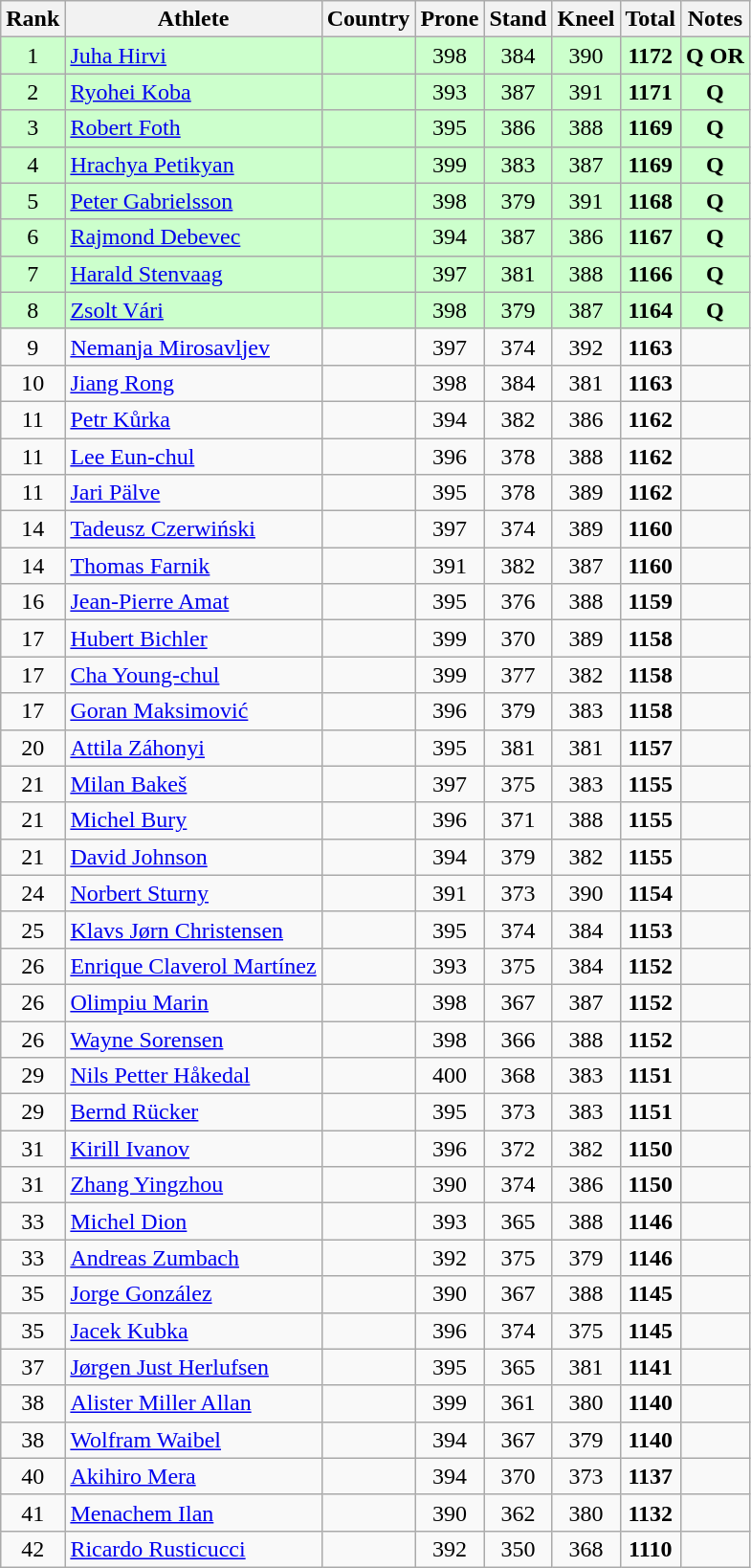<table class="wikitable sortable" style="text-align: center">
<tr>
<th>Rank</th>
<th>Athlete</th>
<th>Country</th>
<th>Prone</th>
<th>Stand</th>
<th>Kneel</th>
<th>Total</th>
<th>Notes</th>
</tr>
<tr bgcolor=#ccffcc>
<td>1</td>
<td align=left><a href='#'>Juha Hirvi</a></td>
<td align=left></td>
<td>398</td>
<td>384</td>
<td>390</td>
<td><strong>1172</strong></td>
<td><strong>Q OR</strong></td>
</tr>
<tr bgcolor=#ccffcc>
<td>2</td>
<td align=left><a href='#'>Ryohei Koba</a></td>
<td align=left></td>
<td>393</td>
<td>387</td>
<td>391</td>
<td><strong>1171</strong></td>
<td><strong>Q</strong></td>
</tr>
<tr bgcolor=#ccffcc>
<td>3</td>
<td align=left><a href='#'>Robert Foth</a></td>
<td align=left></td>
<td>395</td>
<td>386</td>
<td>388</td>
<td><strong>1169</strong></td>
<td><strong>Q</strong></td>
</tr>
<tr bgcolor=#ccffcc>
<td>4</td>
<td align=left><a href='#'>Hrachya Petikyan</a></td>
<td align=left></td>
<td>399</td>
<td>383</td>
<td>387</td>
<td><strong>1169</strong></td>
<td><strong>Q</strong></td>
</tr>
<tr bgcolor=#ccffcc>
<td>5</td>
<td align=left><a href='#'>Peter Gabrielsson</a></td>
<td align=left></td>
<td>398</td>
<td>379</td>
<td>391</td>
<td><strong>1168</strong></td>
<td><strong>Q</strong></td>
</tr>
<tr bgcolor=#ccffcc>
<td>6</td>
<td align=left><a href='#'>Rajmond Debevec</a></td>
<td align=left></td>
<td>394</td>
<td>387</td>
<td>386</td>
<td><strong>1167</strong></td>
<td><strong>Q</strong></td>
</tr>
<tr bgcolor=#ccffcc>
<td>7</td>
<td align=left><a href='#'>Harald Stenvaag</a></td>
<td align=left></td>
<td>397</td>
<td>381</td>
<td>388</td>
<td><strong>1166</strong></td>
<td><strong>Q</strong></td>
</tr>
<tr bgcolor=#ccffcc>
<td>8</td>
<td align=left><a href='#'>Zsolt Vári</a></td>
<td align=left></td>
<td>398</td>
<td>379</td>
<td>387</td>
<td><strong>1164</strong></td>
<td><strong>Q</strong></td>
</tr>
<tr>
<td>9</td>
<td align=left><a href='#'>Nemanja Mirosavljev</a></td>
<td align=left></td>
<td>397</td>
<td>374</td>
<td>392</td>
<td><strong>1163</strong></td>
<td></td>
</tr>
<tr>
<td>10</td>
<td align=left><a href='#'>Jiang Rong</a></td>
<td align=left></td>
<td>398</td>
<td>384</td>
<td>381</td>
<td><strong>1163</strong></td>
<td></td>
</tr>
<tr>
<td>11</td>
<td align=left><a href='#'>Petr Kůrka</a></td>
<td align=left></td>
<td>394</td>
<td>382</td>
<td>386</td>
<td><strong>1162</strong></td>
<td></td>
</tr>
<tr>
<td>11</td>
<td align=left><a href='#'>Lee Eun-chul</a></td>
<td align=left></td>
<td>396</td>
<td>378</td>
<td>388</td>
<td><strong>1162</strong></td>
<td></td>
</tr>
<tr>
<td>11</td>
<td align=left><a href='#'>Jari Pälve</a></td>
<td align=left></td>
<td>395</td>
<td>378</td>
<td>389</td>
<td><strong>1162</strong></td>
<td></td>
</tr>
<tr>
<td>14</td>
<td align=left><a href='#'>Tadeusz Czerwiński</a></td>
<td align=left></td>
<td>397</td>
<td>374</td>
<td>389</td>
<td><strong>1160</strong></td>
<td></td>
</tr>
<tr>
<td>14</td>
<td align=left><a href='#'>Thomas Farnik</a></td>
<td align=left></td>
<td>391</td>
<td>382</td>
<td>387</td>
<td><strong>1160</strong></td>
<td></td>
</tr>
<tr>
<td>16</td>
<td align=left><a href='#'>Jean-Pierre Amat</a></td>
<td align=left></td>
<td>395</td>
<td>376</td>
<td>388</td>
<td><strong>1159</strong></td>
<td></td>
</tr>
<tr>
<td>17</td>
<td align=left><a href='#'>Hubert Bichler</a></td>
<td align=left></td>
<td>399</td>
<td>370</td>
<td>389</td>
<td><strong>1158</strong></td>
<td></td>
</tr>
<tr>
<td>17</td>
<td align=left><a href='#'>Cha Young-chul</a></td>
<td align=left></td>
<td>399</td>
<td>377</td>
<td>382</td>
<td><strong>1158</strong></td>
<td></td>
</tr>
<tr>
<td>17</td>
<td align=left><a href='#'>Goran Maksimović</a></td>
<td align=left></td>
<td>396</td>
<td>379</td>
<td>383</td>
<td><strong>1158</strong></td>
<td></td>
</tr>
<tr>
<td>20</td>
<td align=left><a href='#'>Attila Záhonyi</a></td>
<td align=left></td>
<td>395</td>
<td>381</td>
<td>381</td>
<td><strong>1157</strong></td>
<td></td>
</tr>
<tr>
<td>21</td>
<td align=left><a href='#'>Milan Bakeš</a></td>
<td align=left></td>
<td>397</td>
<td>375</td>
<td>383</td>
<td><strong>1155</strong></td>
<td></td>
</tr>
<tr>
<td>21</td>
<td align=left><a href='#'>Michel Bury</a></td>
<td align=left></td>
<td>396</td>
<td>371</td>
<td>388</td>
<td><strong>1155</strong></td>
<td></td>
</tr>
<tr>
<td>21</td>
<td align=left><a href='#'>David Johnson</a></td>
<td align=left></td>
<td>394</td>
<td>379</td>
<td>382</td>
<td><strong>1155</strong></td>
<td></td>
</tr>
<tr>
<td>24</td>
<td align=left><a href='#'>Norbert Sturny</a></td>
<td align=left></td>
<td>391</td>
<td>373</td>
<td>390</td>
<td><strong>1154</strong></td>
<td></td>
</tr>
<tr>
<td>25</td>
<td align=left><a href='#'>Klavs Jørn Christensen</a></td>
<td align=left></td>
<td>395</td>
<td>374</td>
<td>384</td>
<td><strong>1153</strong></td>
<td></td>
</tr>
<tr>
<td>26</td>
<td align=left><a href='#'>Enrique Claverol Martínez</a></td>
<td align=left></td>
<td>393</td>
<td>375</td>
<td>384</td>
<td><strong>1152</strong></td>
<td></td>
</tr>
<tr>
<td>26</td>
<td align=left><a href='#'>Olimpiu Marin</a></td>
<td align=left></td>
<td>398</td>
<td>367</td>
<td>387</td>
<td><strong>1152</strong></td>
<td></td>
</tr>
<tr>
<td>26</td>
<td align=left><a href='#'>Wayne Sorensen</a></td>
<td align=left></td>
<td>398</td>
<td>366</td>
<td>388</td>
<td><strong>1152</strong></td>
<td></td>
</tr>
<tr>
<td>29</td>
<td align=left><a href='#'>Nils Petter Håkedal</a></td>
<td align=left></td>
<td>400</td>
<td>368</td>
<td>383</td>
<td><strong>1151</strong></td>
<td></td>
</tr>
<tr>
<td>29</td>
<td align=left><a href='#'>Bernd Rücker</a></td>
<td align=left></td>
<td>395</td>
<td>373</td>
<td>383</td>
<td><strong>1151</strong></td>
<td></td>
</tr>
<tr>
<td>31</td>
<td align=left><a href='#'>Kirill Ivanov</a></td>
<td align=left></td>
<td>396</td>
<td>372</td>
<td>382</td>
<td><strong>1150</strong></td>
<td></td>
</tr>
<tr>
<td>31</td>
<td align=left><a href='#'>Zhang Yingzhou</a></td>
<td align=left></td>
<td>390</td>
<td>374</td>
<td>386</td>
<td><strong>1150</strong></td>
<td></td>
</tr>
<tr>
<td>33</td>
<td align=left><a href='#'>Michel Dion</a></td>
<td align=left></td>
<td>393</td>
<td>365</td>
<td>388</td>
<td><strong>1146</strong></td>
<td></td>
</tr>
<tr>
<td>33</td>
<td align=left><a href='#'>Andreas Zumbach</a></td>
<td align=left></td>
<td>392</td>
<td>375</td>
<td>379</td>
<td><strong>1146</strong></td>
<td></td>
</tr>
<tr>
<td>35</td>
<td align=left><a href='#'>Jorge González</a></td>
<td align=left></td>
<td>390</td>
<td>367</td>
<td>388</td>
<td><strong>1145</strong></td>
<td></td>
</tr>
<tr>
<td>35</td>
<td align=left><a href='#'>Jacek Kubka</a></td>
<td align=left></td>
<td>396</td>
<td>374</td>
<td>375</td>
<td><strong>1145</strong></td>
<td></td>
</tr>
<tr>
<td>37</td>
<td align=left><a href='#'>Jørgen Just Herlufsen</a></td>
<td align=left></td>
<td>395</td>
<td>365</td>
<td>381</td>
<td><strong>1141</strong></td>
<td></td>
</tr>
<tr>
<td>38</td>
<td align=left><a href='#'>Alister Miller Allan</a></td>
<td align=left></td>
<td>399</td>
<td>361</td>
<td>380</td>
<td><strong>1140</strong></td>
<td></td>
</tr>
<tr>
<td>38</td>
<td align=left><a href='#'>Wolfram Waibel</a></td>
<td align=left></td>
<td>394</td>
<td>367</td>
<td>379</td>
<td><strong>1140</strong></td>
<td></td>
</tr>
<tr>
<td>40</td>
<td align=left><a href='#'>Akihiro Mera</a></td>
<td align=left></td>
<td>394</td>
<td>370</td>
<td>373</td>
<td><strong>1137</strong></td>
<td></td>
</tr>
<tr>
<td>41</td>
<td align=left><a href='#'>Menachem Ilan</a></td>
<td align=left></td>
<td>390</td>
<td>362</td>
<td>380</td>
<td><strong>1132</strong></td>
<td></td>
</tr>
<tr>
<td>42</td>
<td align=left><a href='#'>Ricardo Rusticucci</a></td>
<td align=left></td>
<td>392</td>
<td>350</td>
<td>368</td>
<td><strong>1110</strong></td>
<td></td>
</tr>
</table>
